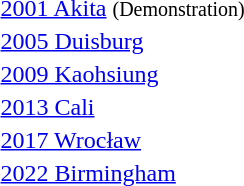<table>
<tr>
<td><a href='#'>2001 Akita</a> <small>(Demonstration)</small></td>
<td></td>
<td></td>
<td></td>
</tr>
<tr>
<td><a href='#'>2005 Duisburg</a></td>
<td></td>
<td></td>
<td></td>
</tr>
<tr>
<td><a href='#'>2009 Kaohsiung</a></td>
<td></td>
<td></td>
<td></td>
</tr>
<tr>
<td><a href='#'>2013 Cali</a></td>
<td></td>
<td></td>
<td></td>
</tr>
<tr>
<td><a href='#'>2017 Wrocław</a></td>
<td></td>
<td></td>
<td></td>
</tr>
<tr>
<td><a href='#'>2022 Birmingham</a></td>
<td></td>
<td></td>
<td></td>
</tr>
</table>
